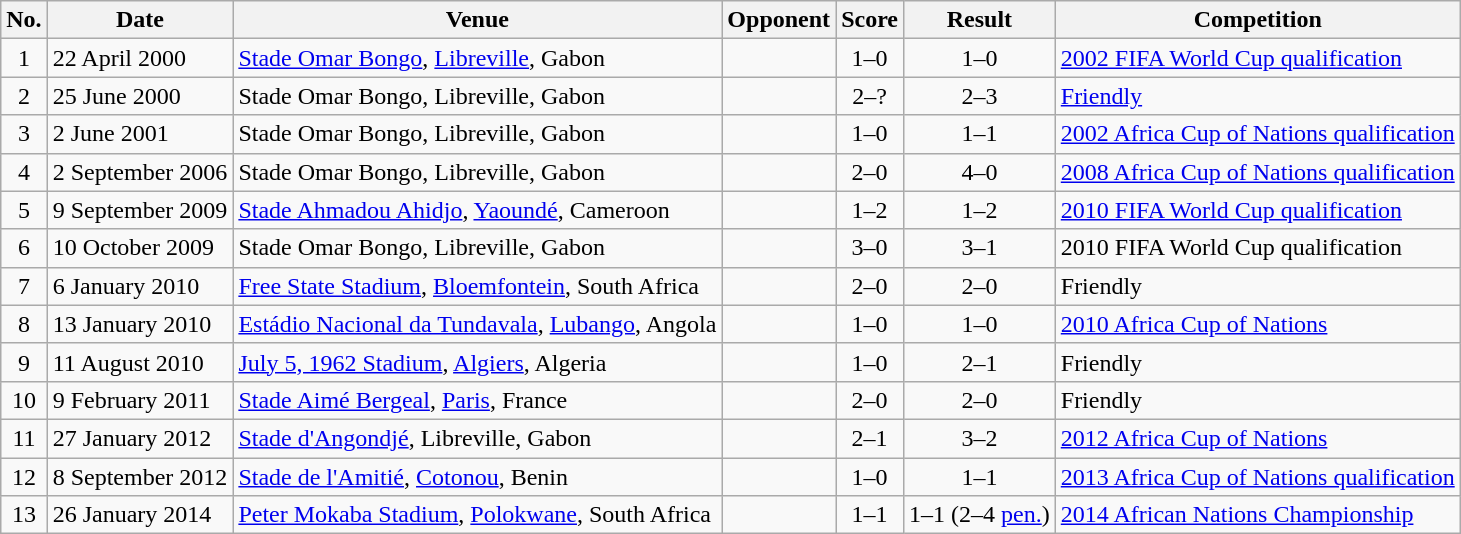<table class="wikitable sortable">
<tr>
<th scope="col">No.</th>
<th scope="col">Date</th>
<th scope="col">Venue</th>
<th scope="col">Opponent</th>
<th scope="col">Score</th>
<th scope="col">Result</th>
<th scope="col">Competition</th>
</tr>
<tr>
<td align="center">1</td>
<td>22 April 2000</td>
<td><a href='#'>Stade Omar Bongo</a>, <a href='#'>Libreville</a>, Gabon</td>
<td></td>
<td align="center">1–0</td>
<td align="center">1–0</td>
<td><a href='#'>2002 FIFA World Cup qualification</a></td>
</tr>
<tr>
<td align="center">2</td>
<td>25 June 2000</td>
<td>Stade Omar Bongo, Libreville, Gabon</td>
<td></td>
<td align="center">2–?</td>
<td align="center">2–3</td>
<td><a href='#'>Friendly</a></td>
</tr>
<tr>
<td align="center">3</td>
<td>2 June 2001</td>
<td>Stade Omar Bongo, Libreville, Gabon</td>
<td></td>
<td align="center">1–0</td>
<td align="center">1–1</td>
<td><a href='#'>2002 Africa Cup of Nations qualification</a></td>
</tr>
<tr>
<td align="center">4</td>
<td>2 September 2006</td>
<td>Stade Omar Bongo, Libreville, Gabon</td>
<td></td>
<td align="center">2–0</td>
<td align="center">4–0</td>
<td><a href='#'>2008 Africa Cup of Nations qualification</a></td>
</tr>
<tr>
<td align="center">5</td>
<td>9 September 2009</td>
<td><a href='#'>Stade Ahmadou Ahidjo</a>, <a href='#'>Yaoundé</a>, Cameroon</td>
<td></td>
<td align="center">1–2</td>
<td align="center">1–2</td>
<td><a href='#'>2010 FIFA World Cup qualification</a></td>
</tr>
<tr>
<td align="center">6</td>
<td>10 October 2009</td>
<td>Stade Omar Bongo, Libreville, Gabon</td>
<td></td>
<td align="center">3–0</td>
<td align="center">3–1</td>
<td>2010 FIFA World Cup qualification</td>
</tr>
<tr>
<td align="center">7</td>
<td>6 January 2010</td>
<td><a href='#'>Free State Stadium</a>, <a href='#'>Bloemfontein</a>, South Africa</td>
<td></td>
<td align="center">2–0</td>
<td align="center">2–0</td>
<td>Friendly</td>
</tr>
<tr>
<td align="center">8</td>
<td>13 January 2010</td>
<td><a href='#'>Estádio Nacional da Tundavala</a>, <a href='#'>Lubango</a>, Angola</td>
<td></td>
<td align="center">1–0</td>
<td align="center">1–0</td>
<td><a href='#'>2010 Africa Cup of Nations</a></td>
</tr>
<tr>
<td align="center">9</td>
<td>11 August 2010</td>
<td><a href='#'>July 5, 1962 Stadium</a>, <a href='#'>Algiers</a>, Algeria</td>
<td></td>
<td align="center">1–0</td>
<td align="center">2–1</td>
<td>Friendly</td>
</tr>
<tr>
<td align="center">10</td>
<td>9 February 2011</td>
<td><a href='#'>Stade Aimé Bergeal</a>, <a href='#'>Paris</a>, France</td>
<td></td>
<td align="center">2–0</td>
<td align="center">2–0</td>
<td>Friendly</td>
</tr>
<tr>
<td align="center">11</td>
<td>27 January 2012</td>
<td><a href='#'>Stade d'Angondjé</a>, Libreville, Gabon</td>
<td></td>
<td align="center">2–1</td>
<td align="center">3–2</td>
<td><a href='#'>2012 Africa Cup of Nations</a></td>
</tr>
<tr>
<td align="center">12</td>
<td>8 September 2012</td>
<td><a href='#'>Stade de l'Amitié</a>, <a href='#'>Cotonou</a>, Benin</td>
<td></td>
<td align="center">1–0</td>
<td align="center">1–1</td>
<td><a href='#'>2013 Africa Cup of Nations qualification</a></td>
</tr>
<tr>
<td align="center">13</td>
<td>26 January 2014</td>
<td><a href='#'>Peter Mokaba Stadium</a>, <a href='#'>Polokwane</a>, South Africa</td>
<td></td>
<td align="center">1–1</td>
<td align="center">1–1 (2–4 <a href='#'>pen.</a>)</td>
<td><a href='#'>2014 African Nations Championship</a></td>
</tr>
</table>
